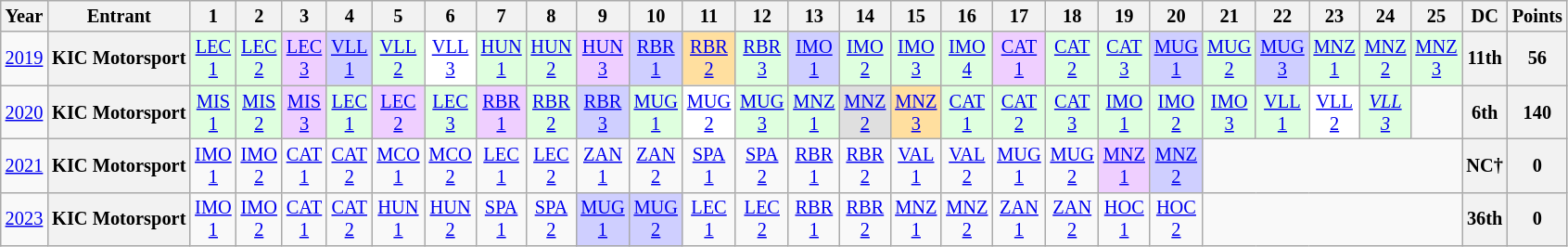<table class="wikitable" style="text-align:center; font-size:85%">
<tr>
<th>Year</th>
<th>Entrant</th>
<th>1</th>
<th>2</th>
<th>3</th>
<th>4</th>
<th>5</th>
<th>6</th>
<th>7</th>
<th>8</th>
<th>9</th>
<th>10</th>
<th>11</th>
<th>12</th>
<th>13</th>
<th>14</th>
<th>15</th>
<th>16</th>
<th>17</th>
<th>18</th>
<th>19</th>
<th>20</th>
<th>21</th>
<th>22</th>
<th>23</th>
<th>24</th>
<th>25</th>
<th>DC</th>
<th>Points</th>
</tr>
<tr>
<td><a href='#'>2019</a></td>
<th nowrap>KIC Motorsport</th>
<td style="background:#DFFFDF;"><a href='#'>LEC<br>1</a><br></td>
<td style="background:#DFFFDF;"><a href='#'>LEC<br>2</a><br></td>
<td style="background:#EFCFFF;"><a href='#'>LEC<br>3</a><br></td>
<td style="background:#CFCFFF;"><a href='#'>VLL<br>1</a><br></td>
<td style="background:#DFFFDF;"><a href='#'>VLL<br>2</a><br></td>
<td style="background:#FFFFFF;"><a href='#'>VLL<br>3</a><br></td>
<td style="background:#DFFFDF;"><a href='#'>HUN<br>1</a><br></td>
<td style="background:#DFFFDF;"><a href='#'>HUN<br>2</a><br></td>
<td style="background:#EFCFFF;"><a href='#'>HUN<br>3</a><br></td>
<td style="background:#CFCFFF;"><a href='#'>RBR<br>1</a><br></td>
<td style="background:#FFDF9F;"><a href='#'>RBR<br>2</a><br></td>
<td style="background:#DFFFDF;"><a href='#'>RBR<br>3</a><br></td>
<td style="background:#CFCFFF;"><a href='#'>IMO<br>1</a><br></td>
<td style="background:#DFFFDF;"><a href='#'>IMO<br>2</a><br></td>
<td style="background:#DFFFDF;"><a href='#'>IMO<br>3</a><br></td>
<td style="background:#DFFFDF;"><a href='#'>IMO<br>4</a><br></td>
<td style="background:#EFCFFF;"><a href='#'>CAT<br>1</a><br></td>
<td style="background:#DFFFDF;"><a href='#'>CAT<br>2</a><br></td>
<td style="background:#DFFFDF;"><a href='#'>CAT<br>3</a><br></td>
<td style="background:#CFCFFF;"><a href='#'>MUG<br>1</a><br></td>
<td style="background:#DFFFDF;"><a href='#'>MUG<br>2</a><br></td>
<td style="background:#CFCFFF;"><a href='#'>MUG<br>3</a><br></td>
<td style="background:#DFFFDF;"><a href='#'>MNZ<br>1</a><br></td>
<td style="background:#DFFFDF;"><a href='#'>MNZ<br>2</a><br></td>
<td style="background:#DFFFDF;"><a href='#'>MNZ<br>3</a><br></td>
<th>11th</th>
<th>56</th>
</tr>
<tr>
<td><a href='#'>2020</a></td>
<th nowrap>KIC Motorsport</th>
<td style="background:#DFFFDF"><a href='#'>MIS<br>1</a><br></td>
<td style="background:#DFFFDF"><a href='#'>MIS<br>2</a><br></td>
<td style="background:#EFCFFF"><a href='#'>MIS<br>3</a><br></td>
<td style="background:#DFFFDF"><a href='#'>LEC<br>1</a><br></td>
<td style="background:#EFCFFF"><a href='#'>LEC<br>2</a><br></td>
<td style="background:#DFFFDF"><a href='#'>LEC<br>3</a><br></td>
<td style="background:#EFCFFF"><a href='#'>RBR<br>1</a><br></td>
<td style="background:#DFFFDF"><a href='#'>RBR<br>2</a><br></td>
<td style="background:#CFCFFF"><a href='#'>RBR<br>3</a><br></td>
<td style="background:#DFFFDF"><a href='#'>MUG<br>1</a><br></td>
<td style="background:#FFFFFF"><a href='#'>MUG<br>2</a><br></td>
<td style="background:#DFFFDF"><a href='#'>MUG<br>3</a><br></td>
<td style="background:#DFFFDF"><a href='#'>MNZ<br>1</a><br></td>
<td style="background:#DFDFDF"><a href='#'>MNZ<br>2</a><br></td>
<td style="background:#FFDF9F"><a href='#'>MNZ<br>3</a><br></td>
<td style="background:#DFFFDF"><a href='#'>CAT<br>1</a><br></td>
<td style="background:#DFFFDF"><a href='#'>CAT<br>2</a><br></td>
<td style="background:#DFFFDF"><a href='#'>CAT<br>3</a><br></td>
<td style="background:#DFFFDF"><a href='#'>IMO<br>1</a><br></td>
<td style="background:#DFFFDF"><a href='#'>IMO<br>2</a><br></td>
<td style="background:#DFFFDF"><a href='#'>IMO<br>3</a><br></td>
<td style="background:#DFFFDF"><a href='#'>VLL<br>1</a><br></td>
<td style="background:#FFFFFF"><a href='#'>VLL<br>2</a><br></td>
<td style="background:#DFFFDF"><em><a href='#'>VLL<br>3</a></em><br></td>
<td></td>
<th>6th</th>
<th>140</th>
</tr>
<tr>
<td><a href='#'>2021</a></td>
<th nowrap>KIC Motorsport</th>
<td style="background:#;"><a href='#'>IMO<br>1</a></td>
<td style="background:#;"><a href='#'>IMO<br>2</a></td>
<td style="background:#;"><a href='#'>CAT<br>1</a></td>
<td style="background:#;"><a href='#'>CAT<br>2</a></td>
<td style="background:#;"><a href='#'>MCO<br>1</a></td>
<td style="background:#;"><a href='#'>MCO<br>2</a></td>
<td style="background:#;"><a href='#'>LEC<br>1</a></td>
<td style="background:#;"><a href='#'>LEC<br>2</a></td>
<td style="background:#;"><a href='#'>ZAN<br>1</a></td>
<td style="background:#;"><a href='#'>ZAN<br>2</a></td>
<td style="background:#;"><a href='#'>SPA<br>1</a></td>
<td style="background:#;"><a href='#'>SPA<br>2</a></td>
<td style="background:#;"><a href='#'>RBR<br>1</a></td>
<td style="background:#;"><a href='#'>RBR<br>2</a></td>
<td style="background:#;"><a href='#'>VAL<br>1</a></td>
<td style="background:#;"><a href='#'>VAL<br>2</a></td>
<td style="background:#;"><a href='#'>MUG<br>1</a></td>
<td style="background:#;"><a href='#'>MUG<br>2</a></td>
<td style="background:#EFCFFF;"><a href='#'>MNZ<br>1</a><br></td>
<td style="background:#CFCFFF;"><a href='#'>MNZ<br>2</a><br></td>
<td colspan=5></td>
<th>NC†</th>
<th>0</th>
</tr>
<tr>
<td><a href='#'>2023</a></td>
<th nowrap>KIC Motorsport</th>
<td><a href='#'>IMO<br>1</a></td>
<td><a href='#'>IMO<br>2</a></td>
<td><a href='#'>CAT<br>1</a></td>
<td><a href='#'>CAT<br>2</a></td>
<td><a href='#'>HUN<br>1</a></td>
<td><a href='#'>HUN<br>2</a></td>
<td><a href='#'>SPA<br>1</a></td>
<td><a href='#'>SPA<br>2</a></td>
<td style="background:#CFCFFF;"><a href='#'>MUG<br>1</a><br></td>
<td style="background:#CFCFFF;"><a href='#'>MUG<br>2</a><br></td>
<td style="background:#;"><a href='#'>LEC<br>1</a></td>
<td style="background:#;"><a href='#'>LEC<br>2</a></td>
<td style="background:#;"><a href='#'>RBR<br>1</a></td>
<td style="background:#;"><a href='#'>RBR<br>2</a></td>
<td style="background:#;"><a href='#'>MNZ<br>1</a></td>
<td style="background:#;"><a href='#'>MNZ<br>2</a></td>
<td style="background:#;"><a href='#'>ZAN<br>1</a></td>
<td style="background:#;"><a href='#'>ZAN<br>2</a></td>
<td style="background:#;"><a href='#'>HOC<br>1</a></td>
<td style="background:#;"><a href='#'>HOC<br>2</a></td>
<td colspan=5></td>
<th>36th</th>
<th>0</th>
</tr>
</table>
